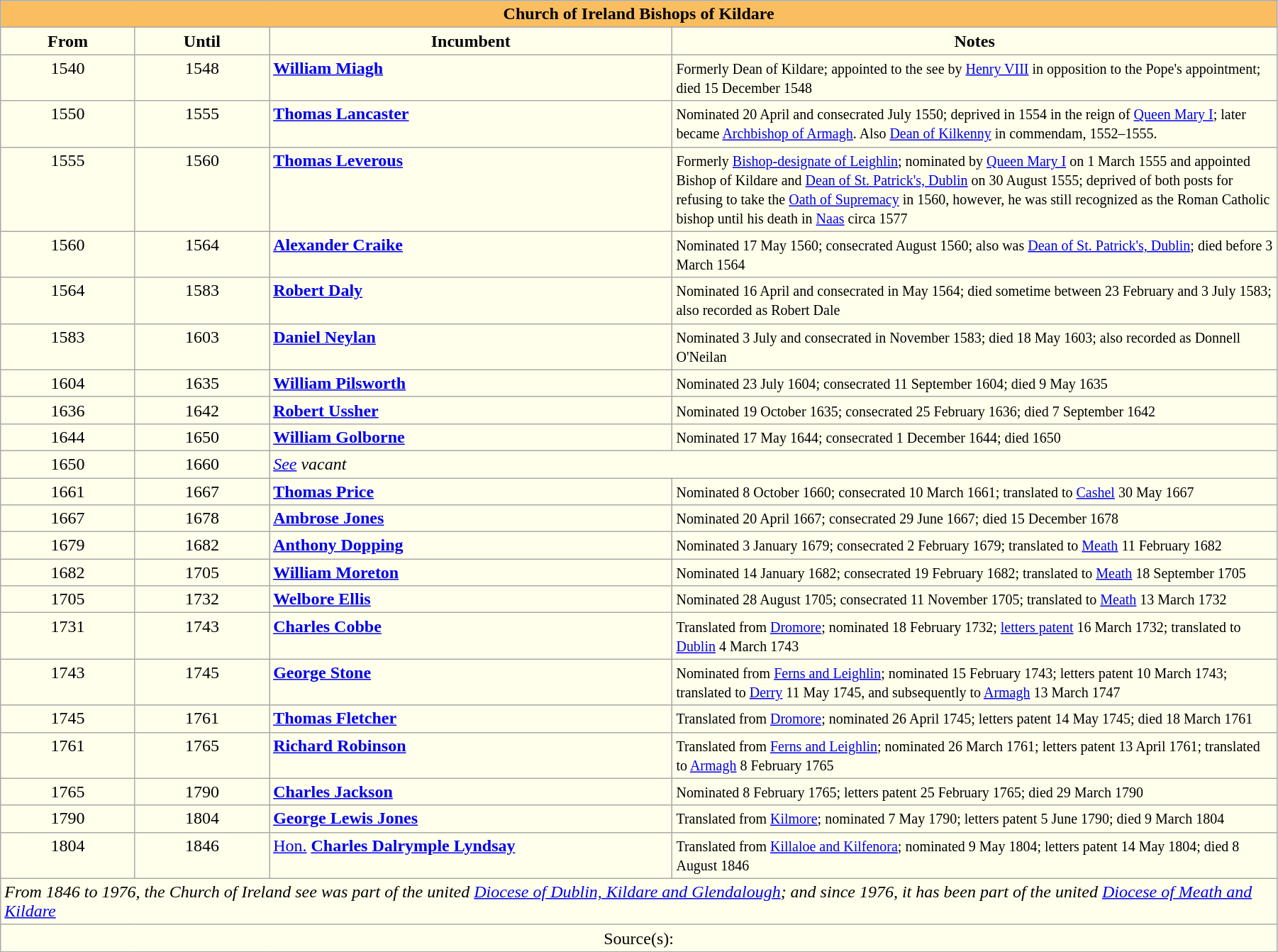<table class="wikitable" style="width:95%;" border="1" cellpadding="2">
<tr>
<th style="background-color: #FABE60;" colspan="5">Church of Ireland Bishops of Kildare</th>
</tr>
<tr align="center">
<th style="background-color: #ffffec;" width="10%">From</th>
<th style="background-color: #ffffec;" width="10%">Until</th>
<th style="background-color: #ffffec;" width="30%">Incumbent</th>
<th style="background-color: #ffffec;" width="45%">Notes</th>
</tr>
<tr bgcolor="#ffffec" valign="top">
<td align="center">1540</td>
<td align="center">1548</td>
<td><strong><a href='#'>William Miagh</a></strong></td>
<td><small>Formerly Dean of Kildare; appointed to the see by <a href='#'>Henry VIII</a> in opposition to the Pope's appointment; died 15 December 1548</small></td>
</tr>
<tr bgcolor="#ffffec" valign="top">
<td align="center">1550</td>
<td align="center">1555</td>
<td><strong><a href='#'>Thomas Lancaster</a></strong></td>
<td><small> Nominated 20 April and consecrated July 1550; deprived in 1554 in the reign of <a href='#'>Queen Mary I</a>; later became <a href='#'>Archbishop of Armagh</a>. Also <a href='#'>Dean of Kilkenny</a> in commendam, 1552–1555.</small></td>
</tr>
<tr bgcolor="#ffffec" valign="top">
<td align="center">1555</td>
<td align="center">1560</td>
<td><strong><a href='#'>Thomas Leverous</a></strong> </td>
<td><small>Formerly <a href='#'>Bishop-designate of Leighlin</a>; nominated by <a href='#'>Queen Mary I</a> on 1 March 1555 and appointed Bishop of Kildare and <a href='#'>Dean of St. Patrick's, Dublin</a> on 30 August 1555; deprived of both posts for refusing to take the <a href='#'>Oath of Supremacy</a> in 1560, however, he was still recognized as the Roman Catholic bishop until his death in <a href='#'>Naas</a> circa 1577</small></td>
</tr>
<tr bgcolor="#ffffec" valign="top">
<td align="center">1560</td>
<td align="center">1564</td>
<td><strong><a href='#'>Alexander Craike</a></strong></td>
<td><small>Nominated 17 May 1560; consecrated August 1560; also was <a href='#'>Dean of St. Patrick's, Dublin</a>; died before 3 March 1564</small></td>
</tr>
<tr bgcolor="#ffffec" valign="top">
<td align="center">1564</td>
<td align="center">1583</td>
<td><strong><a href='#'>Robert Daly</a></strong></td>
<td><small>Nominated 16 April and consecrated in May 1564; died sometime between 23 February and 3 July 1583; also recorded as Robert Dale</small></td>
</tr>
<tr bgcolor="#ffffec" valign="top">
<td align="center">1583</td>
<td align="center">1603</td>
<td><strong><a href='#'>Daniel Neylan</a></strong></td>
<td><small>Nominated 3 July and consecrated in November 1583; died 18 May 1603; also recorded as Donnell O'Neilan</small></td>
</tr>
<tr bgcolor="#ffffec" valign="top">
<td align="center">1604</td>
<td align="center">1635</td>
<td><strong><a href='#'>William Pilsworth</a></strong></td>
<td><small>Nominated 23 July 1604; consecrated 11 September 1604; died 9 May 1635</small></td>
</tr>
<tr bgcolor="#ffffec" valign="top">
<td align="center">1636</td>
<td align="center">1642</td>
<td><strong><a href='#'>Robert Ussher</a></strong></td>
<td><small>Nominated 19 October 1635; consecrated 25 February 1636; died 7 September 1642</small></td>
</tr>
<tr bgcolor="#ffffec" valign="top">
<td align="center">1644</td>
<td align="center">1650</td>
<td><strong><a href='#'>William Golborne</a></strong></td>
<td><small>Nominated 17 May 1644; consecrated 1 December 1644; died 1650</small></td>
</tr>
<tr bgcolor="#ffffec" valign="top">
<td align="center">1650</td>
<td align="center">1660</td>
<td colspan="2"><em><a href='#'>See</a> vacant</em></td>
</tr>
<tr bgcolor="#ffffec" valign="top">
<td align="center">1661</td>
<td align="center">1667</td>
<td><strong><a href='#'>Thomas Price</a></strong></td>
<td><small>Nominated 8 October 1660; consecrated 10 March 1661; translated to <a href='#'>Cashel</a> 30 May 1667</small></td>
</tr>
<tr bgcolor="#ffffec" valign="top">
<td align="center">1667</td>
<td align="center">1678</td>
<td><strong><a href='#'>Ambrose Jones</a></strong></td>
<td><small>Nominated 20 April 1667; consecrated 29 June 1667; died 15 December 1678</small></td>
</tr>
<tr bgcolor="#ffffec" valign="top">
<td align="center">1679</td>
<td align="center">1682</td>
<td><strong><a href='#'>Anthony Dopping</a></strong></td>
<td><small>Nominated 3 January 1679; consecrated 2 February 1679; translated to <a href='#'>Meath</a> 11 February 1682</small></td>
</tr>
<tr bgcolor="#ffffec" valign="top">
<td align="center">1682</td>
<td align="center">1705</td>
<td><strong><a href='#'>William Moreton</a></strong></td>
<td><small>Nominated 14 January 1682; consecrated 19 February 1682; translated to <a href='#'>Meath</a> 18 September 1705</small></td>
</tr>
<tr bgcolor="#ffffec" valign="top">
<td align="center">1705</td>
<td align="center">1732</td>
<td><strong><a href='#'>Welbore Ellis</a></strong></td>
<td><small>Nominated 28 August 1705; consecrated 11 November 1705; translated to <a href='#'>Meath</a> 13 March 1732</small></td>
</tr>
<tr bgcolor="#ffffec" valign="top">
<td align="center">1731</td>
<td align="center">1743</td>
<td><strong><a href='#'>Charles Cobbe</a></strong></td>
<td><small>Translated from <a href='#'>Dromore</a>; nominated 18 February 1732; <a href='#'>letters patent</a> 16 March 1732; translated to <a href='#'>Dublin</a> 4 March 1743</small></td>
</tr>
<tr bgcolor="#ffffec" valign="top">
<td align="center">1743</td>
<td align="center">1745</td>
<td><strong><a href='#'>George Stone</a></strong></td>
<td><small>Nominated from <a href='#'>Ferns and Leighlin</a>; nominated 15 February 1743; letters patent 10 March 1743; translated to <a href='#'>Derry</a> 11 May 1745, and subsequently to <a href='#'>Armagh</a> 13 March 1747</small></td>
</tr>
<tr bgcolor="#ffffec" valign="top">
<td align="center">1745</td>
<td align="center">1761</td>
<td><strong><a href='#'>Thomas Fletcher</a></strong></td>
<td><small>Translated from <a href='#'>Dromore</a>; nominated 26 April 1745; letters patent 14 May 1745; died 18 March 1761</small></td>
</tr>
<tr bgcolor="#ffffec" valign="top">
<td align="center">1761</td>
<td align="center">1765</td>
<td><strong><a href='#'>Richard Robinson</a></strong></td>
<td><small>Translated from <a href='#'>Ferns and Leighlin</a>; nominated 26 March 1761; letters patent 13 April 1761; translated to <a href='#'>Armagh</a> 8 February 1765</small></td>
</tr>
<tr bgcolor="#ffffec" valign="top">
<td align="center">1765</td>
<td align="center">1790</td>
<td><strong><a href='#'>Charles Jackson</a></strong></td>
<td><small>Nominated 8 February 1765; letters patent 25 February 1765; died 29 March 1790</small></td>
</tr>
<tr bgcolor="#ffffec" valign="top">
<td align="center">1790</td>
<td align="center">1804</td>
<td><strong><a href='#'>George Lewis Jones</a></strong></td>
<td><small>Translated from <a href='#'>Kilmore</a>; nominated 7 May 1790; letters patent 5 June 1790; died 9 March 1804</small></td>
</tr>
<tr bgcolor="#ffffec" valign="top">
<td align="center">1804</td>
<td align="center">1846</td>
<td><a href='#'>Hon.</a> <strong><a href='#'>Charles Dalrymple Lyndsay</a></strong></td>
<td><small>Translated from <a href='#'>Killaloe and Kilfenora</a>; nominated 9 May 1804; letters patent 14 May 1804; died 8 August 1846</small></td>
</tr>
<tr bgcolor="#ffffec" valign="top">
<td colspan="4"><em>From 1846 to 1976, the Church of Ireland see was part of the united <a href='#'>Diocese of Dublin, Kildare and Glendalough</a>; and since 1976, it has been part of the united <a href='#'>Diocese of Meath and Kildare</a></em></td>
</tr>
<tr bgcolor="#ffffec" valign="top">
<td colspan="4" align="center">Source(s):</td>
</tr>
</table>
